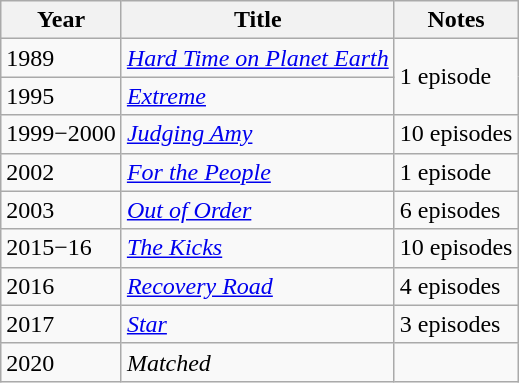<table class="wikitable">
<tr>
<th>Year</th>
<th>Title</th>
<th>Notes</th>
</tr>
<tr>
<td>1989</td>
<td><em><a href='#'>Hard Time on Planet Earth</a></em></td>
<td rowspan=2>1 episode</td>
</tr>
<tr>
<td>1995</td>
<td><em><a href='#'>Extreme</a></em></td>
</tr>
<tr>
<td>1999−2000</td>
<td><em><a href='#'>Judging Amy</a></em></td>
<td>10 episodes</td>
</tr>
<tr>
<td>2002</td>
<td><em><a href='#'>For the People</a></em></td>
<td>1 episode</td>
</tr>
<tr>
<td>2003</td>
<td><em><a href='#'>Out of Order</a></em></td>
<td>6 episodes</td>
</tr>
<tr>
<td>2015−16</td>
<td><em><a href='#'>The Kicks</a></em></td>
<td>10 episodes</td>
</tr>
<tr>
<td>2016</td>
<td><em><a href='#'>Recovery Road</a></em></td>
<td>4 episodes</td>
</tr>
<tr>
<td>2017</td>
<td><em><a href='#'>Star</a></em></td>
<td>3 episodes</td>
</tr>
<tr>
<td>2020</td>
<td><em>Matched</em></td>
<td></td>
</tr>
</table>
